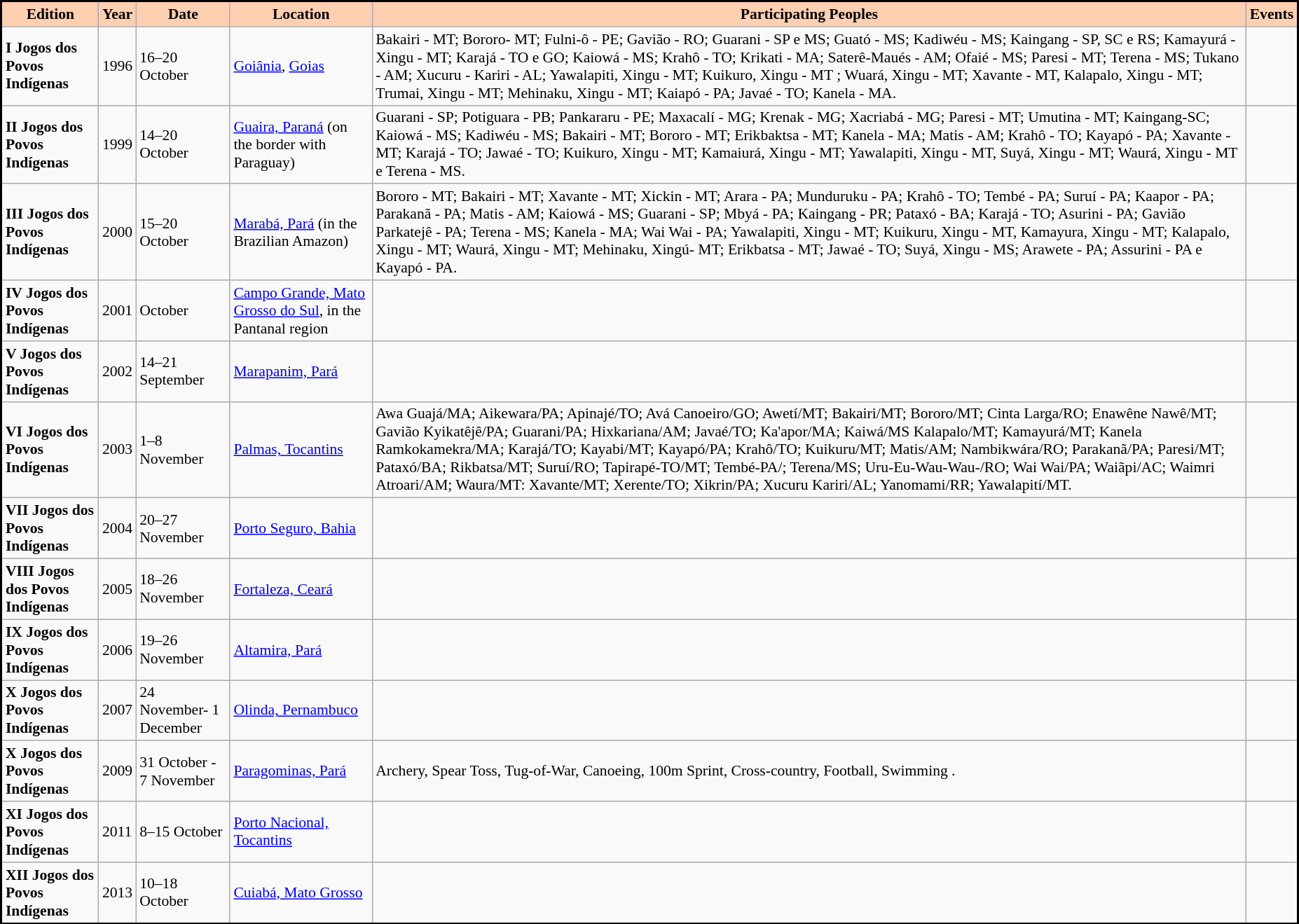<table class="wikitable sortable" align="center" style="margin: 0.5em 1em 1em; border: 2px solid; border-collapse: collapse; font-size: 90%; ">
<tr>
<th align="center" style="background:#FFCFB2;">Edition</th>
<th align="center" style="background:#FFCFB2;">Year</th>
<th align="center" style="background:#FFCFB2;">Date</th>
<th align="center" style="background:#FFCFB2;">Location</th>
<th align="center" style="background:#FFCFB2;">Participating Peoples</th>
<th align="center" style="background:#FFCFB2;">Events</th>
</tr>
<tr>
<td><strong>I Jogos dos Povos Indígenas</strong></td>
<td>1996</td>
<td>16–20 October</td>
<td><a href='#'>Goiânia</a>, <a href='#'>Goias</a></td>
<td>Bakairi - MT; Bororo- MT; Fulni-ô - PE; Gavião - RO; Guarani - SP e MS; Guató - MS; Kadiwéu - MS; Kaingang - SP, SC e RS; Kamayurá - Xingu - MT; Karajá - TO e GO; Kaiowá - MS; Krahô - TO; Krikati - MA; Saterê-Maués - AM; Ofaié - MS; Paresi - MT; Terena - MS; Tukano - AM; Xucuru - Kariri - AL; Yawalapiti, Xingu - MT; Kuikuro, Xingu - MT ; Wuará, Xingu - MT; Xavante - MT, Kalapalo, Xingu - MT; Trumai, Xingu - MT; Mehinaku, Xingu - MT; Kaiapó - PA; Javaé - TO; Kanela - MA.</td>
<td></td>
</tr>
<tr>
<td><strong>II Jogos dos Povos Indígenas</strong></td>
<td>1999</td>
<td>14–20 October</td>
<td><a href='#'>Guaira, Paraná</a> (on the border with Paraguay)</td>
<td>Guarani - SP; Potiguara - PB; Pankararu - PE; Maxacalí - MG; Krenak - MG; Xacriabá - MG; Paresi - MT; Umutina - MT; Kaingang-SC; Kaiowá - MS; Kadiwéu - MS; Bakairi - MT; Bororo - MT; Erikbaktsa - MT; Kanela - MA; Matis - AM; Krahô - TO; Kayapó - PA; Xavante - MT; Karajá - TO; Jawaé - TO; Kuikuro, Xingu - MT; Kamaiurá, Xingu - MT; Yawalapiti, Xingu - MT, Suyá, Xingu - MT; Waurá, Xingu - MT e Terena - MS.</td>
<td></td>
</tr>
<tr>
<td><strong>III Jogos dos Povos Indígenas</strong></td>
<td>2000</td>
<td>15–20 October</td>
<td><a href='#'>Marabá, Pará</a> (in the Brazilian Amazon)</td>
<td>Bororo - MT; Bakairi - MT; Xavante - MT; Xickin - MT; Arara - PA; Munduruku - PA; Krahô - TO; Tembé - PA; Suruí - PA; Kaapor - PA; Parakanã - PA; Matis - AM; Kaiowá - MS; Guarani - SP; Mbyá - PA; Kaingang - PR; Pataxó - BA; Karajá - TO; Asurini - PA; Gavião Parkatejê - PA; Terena - MS; Kanela - MA; Wai Wai - PA; Yawalapiti, Xingu - MT; Kuikuru, Xingu - MT, Kamayura, Xingu - MT; Kalapalo, Xingu - MT; Waurá, Xingu - MT; Mehinaku, Xingú- MT; Erikbatsa - MT; Jawaé - TO; Suyá, Xingu - MS; Arawete - PA; Assurini - PA e Kayapó - PA.</td>
<td></td>
</tr>
<tr>
<td><strong>IV Jogos dos Povos Indígenas</strong></td>
<td>2001</td>
<td>October</td>
<td><a href='#'>Campo Grande, Mato Grosso do Sul</a>, in the Pantanal region</td>
<td></td>
<td></td>
</tr>
<tr>
<td><strong>V Jogos dos Povos Indígenas</strong></td>
<td>2002</td>
<td>14–21 September</td>
<td><a href='#'>Marapanim, Pará</a></td>
<td></td>
<td></td>
</tr>
<tr>
<td><strong>VI Jogos dos Povos Indígenas</strong></td>
<td>2003</td>
<td>1–8 November</td>
<td><a href='#'>Palmas, Tocantins</a></td>
<td>Awa Guajá/MA; Aikewara/PA; Apinajé/TO; Avá Canoeiro/GO; Awetí/MT; Bakairi/MT; Bororo/MT; Cinta Larga/RO; Enawêne Nawê/MT; Gavião Kyikatêjê/PA; Guarani/PA; Hixkariana/AM; Javaé/TO; Ka'apor/MA; Kaiwá/MS Kalapalo/MT; Kamayurá/MT; Kanela Ramkokamekra/MA; Karajá/TO; Kayabi/MT; Kayapó/PA; Krahô/TO; Kuikuru/MT; Matis/AM; Nambikwára/RO; Parakanã/PA; Paresi/MT; Pataxó/BA; Rikbatsa/MT; Suruí/RO; Tapirapé-TO/MT; Tembé-PA/; Terena/MS; Uru-Eu-Wau-Wau-/RO; Wai Wai/PA; Waiãpi/AC; Waimri Atroari/AM; Waura/MT: Xavante/MT; Xerente/TO; Xikrin/PA; Xucuru Kariri/AL; Yanomami/RR; Yawalapití/MT.</td>
<td></td>
</tr>
<tr>
<td><strong>VII Jogos dos Povos Indígenas</strong></td>
<td>2004</td>
<td>20–27 November</td>
<td><a href='#'>Porto Seguro, Bahia</a></td>
<td></td>
<td></td>
</tr>
<tr>
<td><strong>VIII Jogos dos Povos Indígenas</strong></td>
<td>2005</td>
<td>18–26 November</td>
<td><a href='#'>Fortaleza, Ceará</a></td>
<td></td>
<td></td>
</tr>
<tr>
<td><strong>IX Jogos dos Povos Indígenas</strong></td>
<td>2006</td>
<td>19–26 November</td>
<td><a href='#'>Altamira, Pará</a></td>
<td></td>
<td></td>
</tr>
<tr>
<td><strong>X Jogos dos Povos Indígenas</strong></td>
<td>2007</td>
<td>24 November- 1 December</td>
<td><a href='#'>Olinda, Pernambuco</a></td>
<td></td>
<td></td>
</tr>
<tr>
<td><strong>X Jogos dos Povos Indígenas</strong></td>
<td>2009</td>
<td>31 October - 7 November</td>
<td><a href='#'>Paragominas, Pará</a></td>
<td>Archery, Spear Toss, Tug-of-War, Canoeing, 100m Sprint, Cross-country, Football, Swimming .</td>
<td></td>
</tr>
<tr>
<td><strong>XI Jogos dos Povos Indígenas</strong></td>
<td>2011</td>
<td>8–15 October</td>
<td><a href='#'>Porto Nacional, Tocantins</a></td>
<td></td>
<td></td>
</tr>
<tr>
<td><strong>XII Jogos dos Povos Indígenas</strong></td>
<td>2013</td>
<td>10–18 October</td>
<td><a href='#'>Cuiabá, Mato Grosso</a></td>
<td></td>
<td></td>
</tr>
</table>
